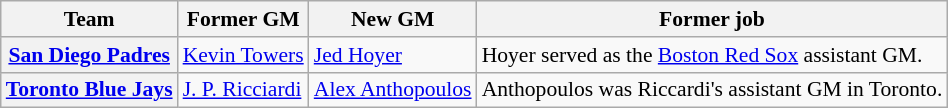<table class="wikitable" style="font-size:90%;">
<tr>
<th>Team</th>
<th>Former GM</th>
<th>New GM</th>
<th>Former job</th>
</tr>
<tr>
<th><a href='#'>San Diego Padres</a></th>
<td><a href='#'>Kevin Towers</a></td>
<td><a href='#'>Jed Hoyer</a></td>
<td>Hoyer served as the <a href='#'>Boston Red Sox</a> assistant GM.</td>
</tr>
<tr>
<th><a href='#'>Toronto Blue Jays</a></th>
<td><a href='#'>J. P. Ricciardi</a></td>
<td><a href='#'>Alex Anthopoulos</a></td>
<td>Anthopoulos was Riccardi's assistant GM in Toronto.</td>
</tr>
</table>
